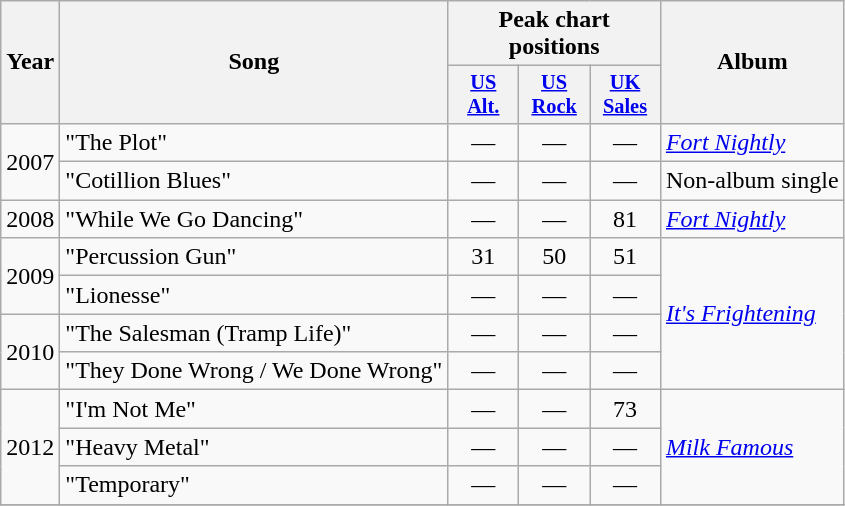<table class="wikitable">
<tr>
<th rowspan="2">Year</th>
<th rowspan="2">Song</th>
<th colspan="3">Peak chart positions</th>
<th rowspan="2">Album</th>
</tr>
<tr>
<th scope="col" style="width:3em;font-size:85%;"><a href='#'>US Alt.</a><br></th>
<th scope="col" style="width:3em;font-size:85%;"><a href='#'>US<br>Rock</a><br></th>
<th scope="col" style="width:3em;font-size:85%;"><a href='#'>UK<br>Sales</a><br></th>
</tr>
<tr>
<td rowspan="2">2007</td>
<td>"The Plot"</td>
<td style="text-align:center;">—</td>
<td style="text-align:center;">—</td>
<td style="text-align:center;">—</td>
<td><em><a href='#'>Fort Nightly</a></em></td>
</tr>
<tr>
<td>"Cotillion Blues"</td>
<td style="text-align:center;">—</td>
<td style="text-align:center;">—</td>
<td style="text-align:center;">—</td>
<td>Non-album single</td>
</tr>
<tr>
<td>2008</td>
<td>"While We Go Dancing"</td>
<td style="text-align:center;">—</td>
<td style="text-align:center;">—</td>
<td style="text-align:center;">81</td>
<td><em><a href='#'>Fort Nightly</a></em></td>
</tr>
<tr>
<td rowspan="2">2009</td>
<td>"Percussion Gun"</td>
<td style="text-align:center;">31</td>
<td style="text-align:center;">50</td>
<td style="text-align:center;">51</td>
<td rowspan="4"><em><a href='#'>It's Frightening</a></em></td>
</tr>
<tr>
<td>"Lionesse"</td>
<td style="text-align:center;">—</td>
<td style="text-align:center;">—</td>
<td style="text-align:center;">—</td>
</tr>
<tr>
<td rowspan="2">2010</td>
<td>"The Salesman (Tramp Life)"</td>
<td style="text-align:center;">—</td>
<td style="text-align:center;">—</td>
<td style="text-align:center;">—</td>
</tr>
<tr>
<td>"They Done Wrong / We Done Wrong"</td>
<td style="text-align:center;">—</td>
<td style="text-align:center;">—</td>
<td style="text-align:center;">—</td>
</tr>
<tr>
<td rowspan="3">2012</td>
<td>"I'm Not Me"</td>
<td style="text-align:center;">—</td>
<td style="text-align:center;">—</td>
<td style="text-align:center;">73</td>
<td rowspan="3"><em><a href='#'>Milk Famous</a></em></td>
</tr>
<tr>
<td>"Heavy Metal"</td>
<td style="text-align:center;">—</td>
<td style="text-align:center;">—</td>
<td style="text-align:center;">—</td>
</tr>
<tr>
<td>"Temporary"</td>
<td style="text-align:center;">—</td>
<td style="text-align:center;">—</td>
<td style="text-align:center;">—</td>
</tr>
<tr>
</tr>
</table>
